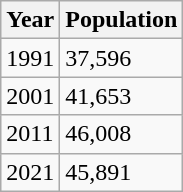<table class="wikitable">
<tr>
<th>Year</th>
<th>Population</th>
</tr>
<tr>
<td>1991</td>
<td>37,596</td>
</tr>
<tr>
<td>2001</td>
<td>41,653</td>
</tr>
<tr>
<td>2011</td>
<td>46,008</td>
</tr>
<tr>
<td>2021</td>
<td>45,891</td>
</tr>
</table>
